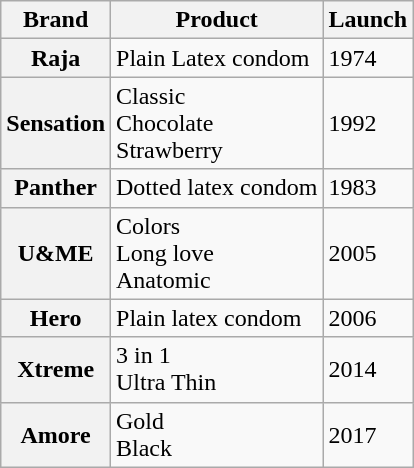<table class="wikitable sortable plainrowheaders">
<tr>
<th scope="col">Brand</th>
<th scope="col">Product</th>
<th scope="col">Launch</th>
</tr>
<tr>
<th scope="row">Raja</th>
<td>Plain Latex condom</td>
<td>1974</td>
</tr>
<tr>
<th scope="row">Sensation</th>
<td>Classic<br>Chocolate<br>Strawberry</td>
<td>1992</td>
</tr>
<tr>
<th scope="row">Panther</th>
<td>Dotted latex condom</td>
<td>1983</td>
</tr>
<tr>
<th scope="row">U&ME</th>
<td>Colors <br> Long love <br> Anatomic</td>
<td>2005</td>
</tr>
<tr>
<th scope="row">Hero</th>
<td>Plain latex condom</td>
<td>2006</td>
</tr>
<tr>
<th scope="row">Xtreme</th>
<td>3 in 1 <br> Ultra Thin</td>
<td>2014</td>
</tr>
<tr>
<th scope="row">Amore</th>
<td>Gold <br> Black</td>
<td>2017</td>
</tr>
</table>
